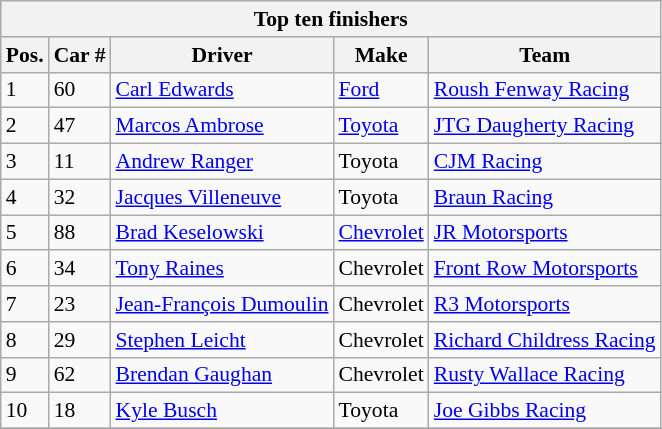<table class="wikitable" style="font-size: 90%;">
<tr>
<th colspan=9>Top ten finishers</th>
</tr>
<tr>
<th>Pos.</th>
<th>Car #</th>
<th>Driver</th>
<th>Make</th>
<th>Team</th>
</tr>
<tr>
<td>1</td>
<td>60</td>
<td><a href='#'>Carl Edwards</a></td>
<td><a href='#'>Ford</a></td>
<td><a href='#'>Roush Fenway Racing</a></td>
</tr>
<tr>
<td>2</td>
<td>47</td>
<td><a href='#'>Marcos Ambrose</a></td>
<td><a href='#'>Toyota</a></td>
<td><a href='#'>JTG Daugherty Racing</a></td>
</tr>
<tr>
<td>3</td>
<td>11</td>
<td><a href='#'>Andrew Ranger</a></td>
<td>Toyota</td>
<td><a href='#'>CJM Racing</a></td>
</tr>
<tr>
<td>4</td>
<td>32</td>
<td><a href='#'>Jacques Villeneuve</a></td>
<td>Toyota</td>
<td><a href='#'>Braun Racing</a></td>
</tr>
<tr>
<td>5</td>
<td>88</td>
<td><a href='#'>Brad Keselowski</a></td>
<td><a href='#'>Chevrolet</a></td>
<td><a href='#'>JR Motorsports</a></td>
</tr>
<tr>
<td>6</td>
<td>34</td>
<td><a href='#'>Tony Raines</a></td>
<td>Chevrolet</td>
<td><a href='#'>Front Row Motorsports</a></td>
</tr>
<tr>
<td>7</td>
<td>23</td>
<td><a href='#'>Jean-François Dumoulin</a></td>
<td>Chevrolet</td>
<td><a href='#'>R3 Motorsports</a></td>
</tr>
<tr>
<td>8</td>
<td>29</td>
<td><a href='#'>Stephen Leicht</a></td>
<td>Chevrolet</td>
<td><a href='#'>Richard Childress Racing</a></td>
</tr>
<tr>
<td>9</td>
<td>62</td>
<td><a href='#'>Brendan Gaughan</a></td>
<td>Chevrolet</td>
<td><a href='#'>Rusty Wallace Racing</a></td>
</tr>
<tr>
<td>10</td>
<td>18</td>
<td><a href='#'>Kyle Busch</a></td>
<td>Toyota</td>
<td><a href='#'>Joe Gibbs Racing</a></td>
</tr>
<tr>
</tr>
</table>
